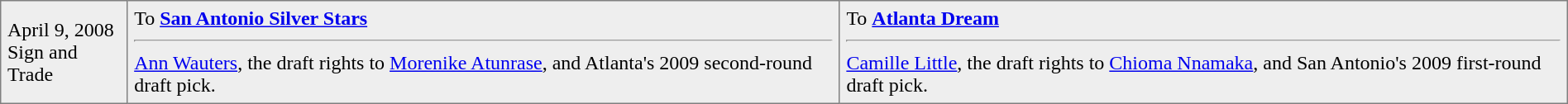<table border="1" style="border-collapse:collapse;"  cellpadding="5">
<tr style="background:#eee;">
<td>April 9, 2008<br>Sign and Trade</td>
<td valign="top">To <strong><a href='#'>San Antonio Silver Stars</a></strong> <hr><a href='#'>Ann Wauters</a>, the draft rights to <a href='#'>Morenike Atunrase</a>, and Atlanta's 2009 second-round draft pick.</td>
<td valign="top">To <strong><a href='#'>Atlanta Dream</a></strong> <hr><a href='#'>Camille Little</a>, the draft rights to <a href='#'>Chioma Nnamaka</a>, and San Antonio's 2009 first-round draft pick.</td>
</tr>
</table>
